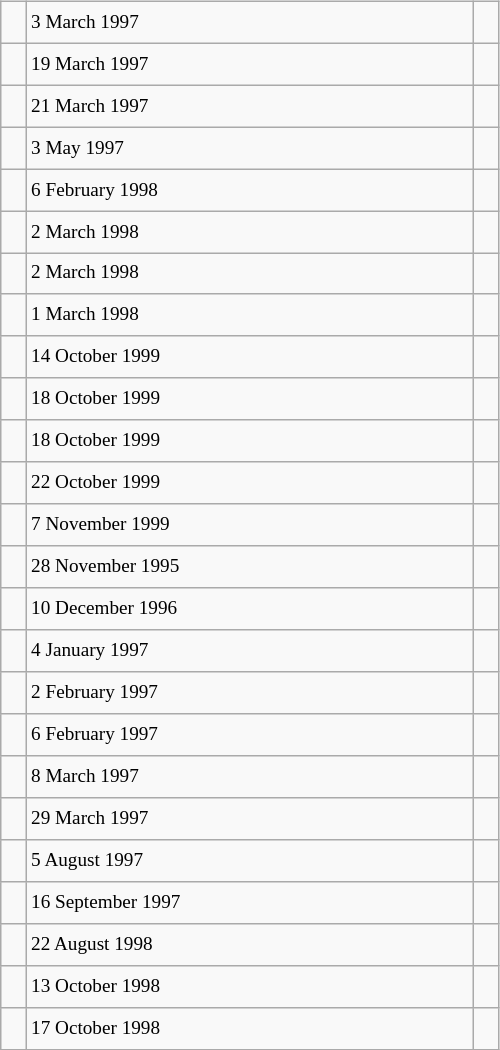<table class="wikitable" style="font-size: 80%; float: left; width: 26em; margin-right: 1em; height: 700px">
<tr>
<td></td>
<td>3 March 1997</td>
<td></td>
</tr>
<tr>
<td></td>
<td>19 March 1997</td>
<td></td>
</tr>
<tr>
<td></td>
<td>21 March 1997</td>
<td></td>
</tr>
<tr>
<td></td>
<td>3 May 1997</td>
<td></td>
</tr>
<tr>
<td></td>
<td>6 February 1998</td>
<td></td>
</tr>
<tr>
<td></td>
<td>2 March 1998</td>
<td></td>
</tr>
<tr>
<td></td>
<td>2 March 1998</td>
<td></td>
</tr>
<tr>
<td></td>
<td>1 March 1998</td>
<td></td>
</tr>
<tr>
<td></td>
<td>14 October 1999</td>
<td></td>
</tr>
<tr>
<td></td>
<td>18 October 1999</td>
<td></td>
</tr>
<tr>
<td></td>
<td>18 October 1999</td>
<td></td>
</tr>
<tr>
<td></td>
<td>22 October 1999</td>
<td></td>
</tr>
<tr>
<td></td>
<td>7 November 1999</td>
<td></td>
</tr>
<tr>
<td></td>
<td>28 November 1995</td>
<td></td>
</tr>
<tr>
<td></td>
<td>10 December 1996</td>
<td></td>
</tr>
<tr>
<td></td>
<td>4 January 1997</td>
<td></td>
</tr>
<tr>
<td></td>
<td>2 February 1997</td>
<td></td>
</tr>
<tr>
<td></td>
<td>6 February 1997</td>
<td></td>
</tr>
<tr>
<td></td>
<td>8 March 1997</td>
<td></td>
</tr>
<tr>
<td></td>
<td>29 March 1997</td>
<td></td>
</tr>
<tr>
<td></td>
<td>5 August 1997</td>
<td></td>
</tr>
<tr>
<td></td>
<td>16 September 1997</td>
<td></td>
</tr>
<tr>
<td></td>
<td>22 August 1998</td>
<td></td>
</tr>
<tr>
<td></td>
<td>13 October 1998</td>
<td></td>
</tr>
<tr>
<td></td>
<td>17 October 1998</td>
<td></td>
</tr>
</table>
